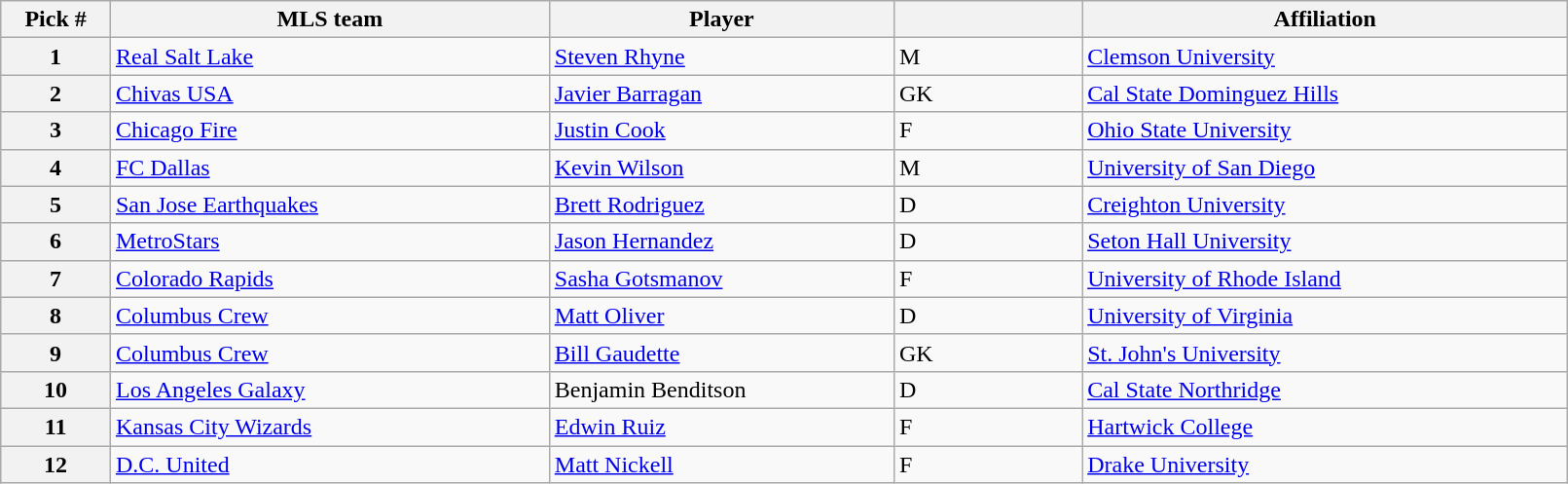<table class="wikitable sortable" style="width:85%">
<tr>
<th width=7%>Pick #</th>
<th width=28%>MLS team</th>
<th width=22%>Player</th>
<th width=12%></th>
<th>Affiliation</th>
</tr>
<tr>
<th>1</th>
<td><a href='#'>Real Salt Lake</a></td>
<td><a href='#'>Steven Rhyne</a></td>
<td>M</td>
<td><a href='#'>Clemson University</a></td>
</tr>
<tr>
<th>2</th>
<td><a href='#'>Chivas USA</a></td>
<td><a href='#'>Javier Barragan</a></td>
<td>GK</td>
<td><a href='#'>Cal State Dominguez Hills</a></td>
</tr>
<tr>
<th>3</th>
<td><a href='#'>Chicago Fire</a></td>
<td><a href='#'>Justin Cook</a></td>
<td>F</td>
<td><a href='#'>Ohio State University</a></td>
</tr>
<tr>
<th>4</th>
<td><a href='#'>FC Dallas</a></td>
<td><a href='#'>Kevin Wilson</a></td>
<td>M</td>
<td><a href='#'>University of San Diego</a></td>
</tr>
<tr>
<th>5</th>
<td><a href='#'>San Jose Earthquakes</a></td>
<td><a href='#'>Brett Rodriguez</a></td>
<td>D</td>
<td><a href='#'>Creighton University</a></td>
</tr>
<tr>
<th>6</th>
<td><a href='#'>MetroStars</a></td>
<td><a href='#'>Jason Hernandez</a></td>
<td>D</td>
<td><a href='#'>Seton Hall University</a></td>
</tr>
<tr>
<th>7</th>
<td><a href='#'>Colorado Rapids</a></td>
<td><a href='#'>Sasha Gotsmanov</a></td>
<td>F</td>
<td><a href='#'>University of Rhode Island</a></td>
</tr>
<tr>
<th>8</th>
<td><a href='#'>Columbus Crew</a></td>
<td><a href='#'>Matt Oliver</a></td>
<td>D</td>
<td><a href='#'>University of Virginia</a></td>
</tr>
<tr>
<th>9</th>
<td><a href='#'>Columbus Crew</a></td>
<td><a href='#'>Bill Gaudette</a></td>
<td>GK</td>
<td><a href='#'>St. John's University</a></td>
</tr>
<tr>
<th>10</th>
<td><a href='#'>Los Angeles Galaxy</a></td>
<td>Benjamin Benditson</td>
<td>D</td>
<td><a href='#'>Cal State Northridge</a></td>
</tr>
<tr>
<th>11</th>
<td><a href='#'>Kansas City Wizards</a></td>
<td><a href='#'>Edwin Ruiz</a></td>
<td>F</td>
<td><a href='#'>Hartwick College</a></td>
</tr>
<tr>
<th>12</th>
<td><a href='#'>D.C. United</a></td>
<td><a href='#'>Matt Nickell</a></td>
<td>F</td>
<td><a href='#'>Drake University</a></td>
</tr>
</table>
